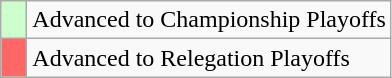<table class="wikitable">
<tr>
<td width=10px  bgcolor=#ccffcc></td>
<td>Advanced to Championship Playoffs</td>
</tr>
<tr>
<td width=10px  bgcolor=#ff6666></td>
<td>Advanced to Relegation Playoffs</td>
</tr>
</table>
